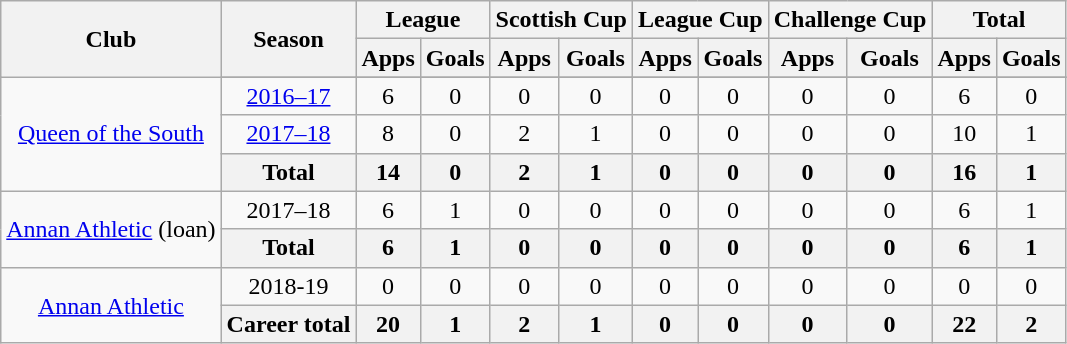<table class="wikitable" style="text-align:center">
<tr>
<th rowspan="2">Club</th>
<th rowspan="2">Season</th>
<th colspan="2">League</th>
<th colspan="2">Scottish Cup</th>
<th colspan="2">League Cup</th>
<th colspan="2">Challenge Cup</th>
<th colspan="2">Total</th>
</tr>
<tr>
<th>Apps</th>
<th>Goals</th>
<th>Apps</th>
<th>Goals</th>
<th>Apps</th>
<th>Goals</th>
<th>Apps</th>
<th>Goals</th>
<th>Apps</th>
<th>Goals</th>
</tr>
<tr>
<td rowspan="4"><a href='#'>Queen of the South</a></td>
</tr>
<tr>
<td><a href='#'>2016–17</a></td>
<td>6</td>
<td>0</td>
<td>0</td>
<td>0</td>
<td>0</td>
<td>0</td>
<td>0</td>
<td>0</td>
<td>6</td>
<td>0</td>
</tr>
<tr>
<td><a href='#'>2017–18</a></td>
<td>8</td>
<td>0</td>
<td>2</td>
<td>1</td>
<td>0</td>
<td>0</td>
<td>0</td>
<td>0</td>
<td>10</td>
<td>1</td>
</tr>
<tr>
<th>Total</th>
<th>14</th>
<th>0</th>
<th>2</th>
<th>1</th>
<th>0</th>
<th>0</th>
<th>0</th>
<th>0</th>
<th>16</th>
<th>1</th>
</tr>
<tr>
<td rowspan="2"><a href='#'>Annan Athletic</a> (loan)</td>
<td>2017–18</td>
<td>6</td>
<td>1</td>
<td>0</td>
<td>0</td>
<td>0</td>
<td>0</td>
<td>0</td>
<td>0</td>
<td>6</td>
<td>1</td>
</tr>
<tr>
<th>Total</th>
<th>6</th>
<th>1</th>
<th>0</th>
<th>0</th>
<th>0</th>
<th>0</th>
<th>0</th>
<th>0</th>
<th>6</th>
<th>1</th>
</tr>
<tr>
<td rowspan="2"><a href='#'>Annan Athletic</a></td>
<td>2018-19</td>
<td>0</td>
<td>0</td>
<td>0</td>
<td>0</td>
<td>0</td>
<td>0</td>
<td>0</td>
<td>0</td>
<td>0</td>
<td>0</td>
</tr>
<tr>
<th colspan="1">Career total</th>
<th>20</th>
<th>1</th>
<th>2</th>
<th>1</th>
<th>0</th>
<th>0</th>
<th>0</th>
<th>0</th>
<th>22</th>
<th>2</th>
</tr>
</table>
